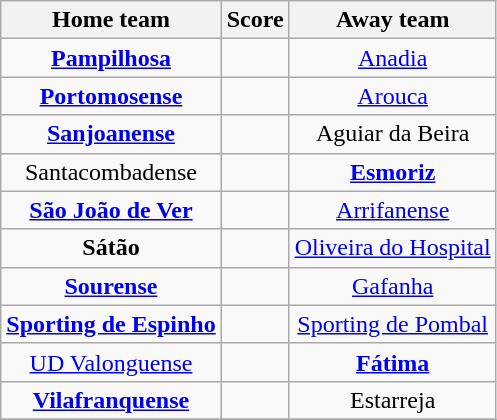<table class="wikitable" style="text-align: center">
<tr>
<th>Home team</th>
<th>Score</th>
<th>Away team</th>
</tr>
<tr>
<td><strong><a href='#'>Pampilhosa</a></strong> </td>
<td></td>
<td><a href='#'>Anadia</a> </td>
</tr>
<tr>
<td><strong><a href='#'>Portomosense</a></strong> </td>
<td></td>
<td><a href='#'>Arouca</a> </td>
</tr>
<tr>
<td><strong><a href='#'>Sanjoanense</a></strong> </td>
<td></td>
<td>Aguiar da Beira </td>
</tr>
<tr>
<td>Santacombadense </td>
<td></td>
<td><strong><a href='#'>Esmoriz</a></strong> </td>
</tr>
<tr>
<td><strong><a href='#'>São João de Ver</a></strong> </td>
<td></td>
<td><a href='#'>Arrifanense</a> </td>
</tr>
<tr>
<td><strong>Sátão</strong> </td>
<td></td>
<td><a href='#'>Oliveira do Hospital</a> </td>
</tr>
<tr>
<td><strong><a href='#'>Sourense</a></strong> </td>
<td></td>
<td><a href='#'>Gafanha</a> </td>
</tr>
<tr>
<td><strong><a href='#'>Sporting de Espinho</a></strong> </td>
<td></td>
<td><a href='#'>Sporting de Pombal</a> </td>
</tr>
<tr>
<td><a href='#'>UD Valonguense</a> </td>
<td></td>
<td><strong><a href='#'>Fátima</a></strong> </td>
</tr>
<tr>
<td><strong><a href='#'>Vilafranquense</a></strong> </td>
<td></td>
<td>Estarreja </td>
</tr>
<tr>
</tr>
</table>
